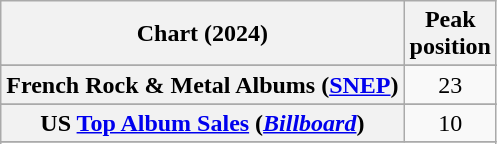<table class="wikitable sortable plainrowheaders" style="text-align:center">
<tr>
<th scope="col">Chart (2024)</th>
<th scope="col">Peak<br>position</th>
</tr>
<tr>
</tr>
<tr>
</tr>
<tr>
<th scope="row">French Rock & Metal Albums (<a href='#'>SNEP</a>)</th>
<td>23</td>
</tr>
<tr>
</tr>
<tr>
</tr>
<tr>
</tr>
<tr>
</tr>
<tr>
</tr>
<tr>
</tr>
<tr>
<th scope="row">US <a href='#'>Top Album Sales</a> (<em><a href='#'>Billboard</a></em>)</th>
<td>10</td>
</tr>
<tr>
</tr>
<tr>
</tr>
<tr>
</tr>
</table>
